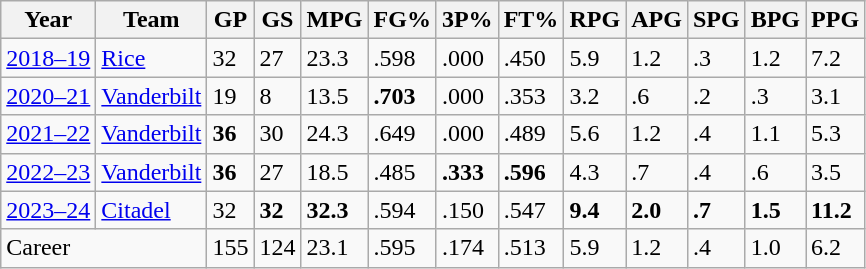<table class="wikitable sortable">
<tr>
<th>Year</th>
<th>Team</th>
<th><abbr>GP</abbr></th>
<th><abbr>GS</abbr></th>
<th><abbr>MPG</abbr></th>
<th><abbr>FG%</abbr></th>
<th><abbr>3P%</abbr></th>
<th><abbr>FT%</abbr></th>
<th><abbr>RPG</abbr></th>
<th><abbr>APG</abbr></th>
<th><abbr>SPG</abbr></th>
<th><abbr>BPG</abbr></th>
<th><abbr>PPG</abbr></th>
</tr>
<tr>
<td><a href='#'>2018–19</a></td>
<td><a href='#'>Rice</a></td>
<td>32</td>
<td>27</td>
<td>23.3</td>
<td>.598</td>
<td>.000</td>
<td>.450</td>
<td>5.9</td>
<td>1.2</td>
<td>.3</td>
<td>1.2</td>
<td>7.2</td>
</tr>
<tr>
<td><a href='#'>2020–21</a></td>
<td><a href='#'>Vanderbilt</a></td>
<td>19</td>
<td>8</td>
<td>13.5</td>
<td><strong>.703</strong></td>
<td>.000</td>
<td>.353</td>
<td>3.2</td>
<td>.6</td>
<td>.2</td>
<td>.3</td>
<td>3.1</td>
</tr>
<tr>
<td><a href='#'>2021–22</a></td>
<td><a href='#'>Vanderbilt</a></td>
<td><strong>36</strong></td>
<td>30</td>
<td>24.3</td>
<td>.649</td>
<td>.000</td>
<td>.489</td>
<td>5.6</td>
<td>1.2</td>
<td>.4</td>
<td>1.1</td>
<td>5.3</td>
</tr>
<tr>
<td><a href='#'>2022–23</a></td>
<td><a href='#'>Vanderbilt</a></td>
<td><strong>36</strong></td>
<td>27</td>
<td>18.5</td>
<td>.485</td>
<td><strong>.333</strong></td>
<td><strong>.596</strong></td>
<td>4.3</td>
<td>.7</td>
<td>.4</td>
<td>.6</td>
<td>3.5</td>
</tr>
<tr>
<td><a href='#'>2023–24</a></td>
<td><a href='#'>Citadel</a></td>
<td>32</td>
<td><strong>32</strong></td>
<td><strong>32.3</strong></td>
<td>.594</td>
<td>.150</td>
<td>.547</td>
<td><strong>9.4</strong></td>
<td><strong>2.0</strong></td>
<td><strong>.7</strong></td>
<td><strong>1.5</strong></td>
<td><strong>11.2</strong></td>
</tr>
<tr>
<td colspan="2">Career</td>
<td>155</td>
<td>124</td>
<td>23.1</td>
<td>.595</td>
<td>.174</td>
<td>.513</td>
<td>5.9</td>
<td>1.2</td>
<td>.4</td>
<td>1.0</td>
<td>6.2</td>
</tr>
</table>
